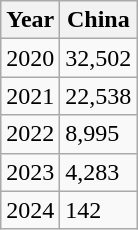<table class="wikitable">
<tr>
<th>Year</th>
<th>China</th>
</tr>
<tr>
<td>2020</td>
<td>32,502</td>
</tr>
<tr>
<td>2021</td>
<td>22,538</td>
</tr>
<tr>
<td>2022</td>
<td>8,995</td>
</tr>
<tr>
<td>2023</td>
<td>4,283</td>
</tr>
<tr>
<td>2024</td>
<td>142</td>
</tr>
</table>
